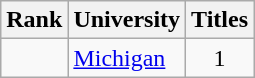<table class="wikitable sortable" style="text-align:center">
<tr>
<th>Rank</th>
<th>University</th>
<th>Titles</th>
</tr>
<tr>
<td></td>
<td align=left><a href='#'>Michigan</a></td>
<td>1</td>
</tr>
</table>
